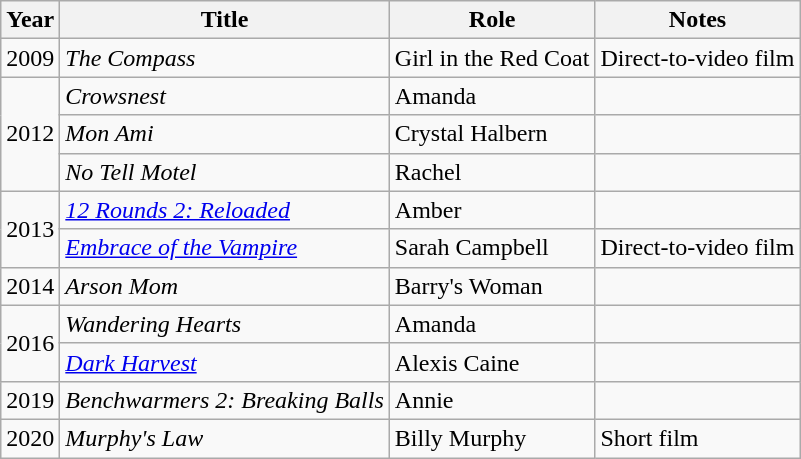<table class="wikitable sortable">
<tr>
<th>Year</th>
<th>Title</th>
<th>Role</th>
<th class="unsortable">Notes</th>
</tr>
<tr>
<td>2009</td>
<td><em>The Compass</em></td>
<td>Girl in the Red Coat</td>
<td>Direct-to-video film</td>
</tr>
<tr>
<td rowspan=3>2012</td>
<td><em>Crowsnest</em></td>
<td>Amanda</td>
<td></td>
</tr>
<tr>
<td><em>Mon Ami</em></td>
<td>Crystal Halbern</td>
<td></td>
</tr>
<tr>
<td><em>No Tell Motel</em></td>
<td>Rachel</td>
<td></td>
</tr>
<tr>
<td rowspan=2>2013</td>
<td><em><a href='#'>12 Rounds 2: Reloaded</a></em></td>
<td>Amber</td>
<td></td>
</tr>
<tr>
<td><em><a href='#'>Embrace of the Vampire</a></em></td>
<td>Sarah Campbell</td>
<td>Direct-to-video film</td>
</tr>
<tr>
<td>2014</td>
<td><em>Arson Mom</em></td>
<td>Barry's Woman</td>
<td></td>
</tr>
<tr>
<td rowspan=2>2016</td>
<td><em>Wandering Hearts</em></td>
<td>Amanda</td>
<td></td>
</tr>
<tr>
<td><a href='#'><em>Dark Harvest</em></a></td>
<td>Alexis Caine</td>
<td></td>
</tr>
<tr>
<td>2019</td>
<td><em>Benchwarmers 2: Breaking Balls</em></td>
<td>Annie</td>
<td></td>
</tr>
<tr>
<td>2020</td>
<td><em>Murphy's Law</em></td>
<td>Billy Murphy</td>
<td>Short film</td>
</tr>
</table>
